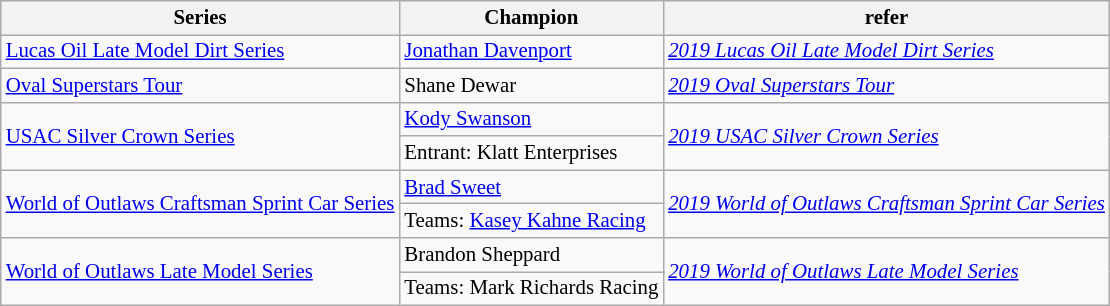<table class="wikitable" style="font-size:87%">
<tr font-weight:bold">
<th>Series</th>
<th>Champion</th>
<th>refer</th>
</tr>
<tr>
<td><a href='#'>Lucas Oil Late Model Dirt Series</a></td>
<td> <a href='#'>Jonathan Davenport</a></td>
<td><em><a href='#'>2019 Lucas Oil Late Model Dirt Series</a></em></td>
</tr>
<tr>
<td><a href='#'>Oval Superstars Tour</a></td>
<td> Shane Dewar</td>
<td><em><a href='#'>2019 Oval Superstars Tour</a></em></td>
</tr>
<tr>
<td rowspan="2"><a href='#'>USAC Silver Crown Series</a></td>
<td> <a href='#'>Kody Swanson</a></td>
<td rowspan="2"><em><a href='#'>2019 USAC Silver Crown Series</a></em></td>
</tr>
<tr>
<td>Entrant:  Klatt Enterprises</td>
</tr>
<tr>
<td rowspan="2"><a href='#'>World of Outlaws Craftsman Sprint Car Series</a></td>
<td> <a href='#'>Brad Sweet</a></td>
<td rowspan="2"><em><a href='#'>2019 World of Outlaws Craftsman Sprint Car Series</a></em></td>
</tr>
<tr>
<td>Teams:  <a href='#'>Kasey Kahne Racing</a></td>
</tr>
<tr>
<td rowspan="2"><a href='#'>World of Outlaws Late Model Series</a></td>
<td> Brandon Sheppard</td>
<td rowspan="2"><em><a href='#'>2019 World of Outlaws Late Model Series</a></em></td>
</tr>
<tr>
<td>Teams:  Mark Richards Racing</td>
</tr>
</table>
